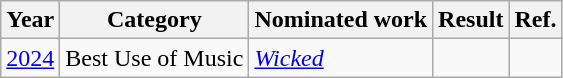<table class="wikitable">
<tr>
<th>Year</th>
<th>Category</th>
<th>Nominated work</th>
<th>Result</th>
<th>Ref.</th>
</tr>
<tr>
<td><a href='#'>2024</a></td>
<td>Best Use of Music</td>
<td><em><a href='#'>Wicked</a></em></td>
<td></td>
<td align="center"></td>
</tr>
</table>
